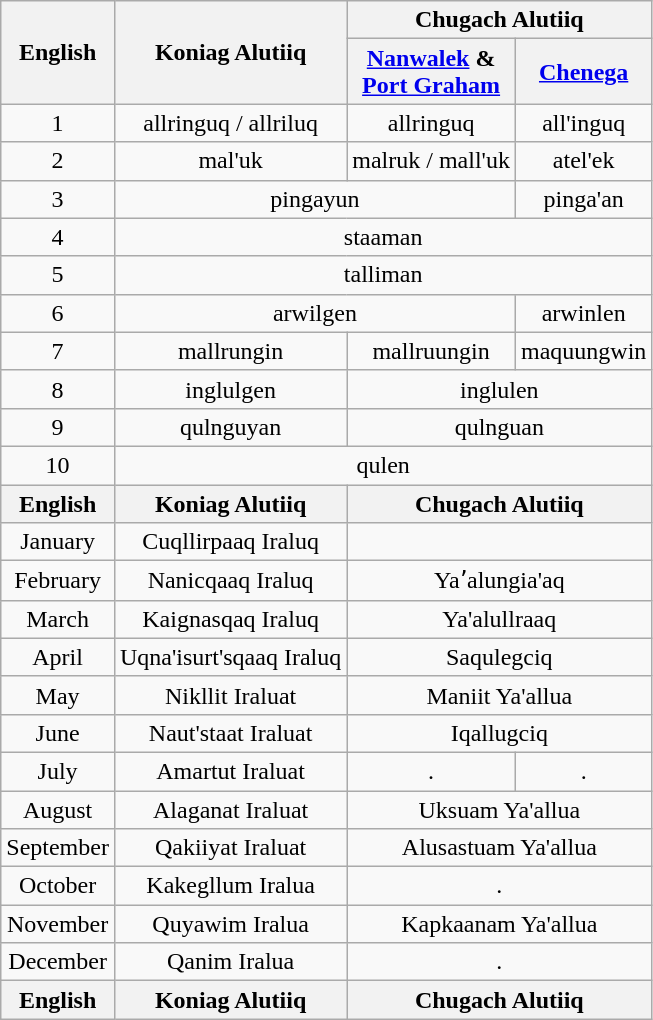<table class="wikitable" style="text-align: center;">
<tr>
<th scope="col" rowspan="2">English</th>
<th scope="col" rowspan="2">Koniag Alutiiq</th>
<th scope="col" colspan="2">Chugach Alutiiq</th>
</tr>
<tr>
<th scope="col"><a href='#'>Nanwalek</a> &<br><a href='#'>Port Graham</a></th>
<th scope="col"><a href='#'>Chenega</a></th>
</tr>
<tr>
<td>1</td>
<td lang="ems">allringuq / allriluq</td>
<td lang="ems">allringuq</td>
<td lang="ems">all'inguq</td>
</tr>
<tr>
<td>2</td>
<td lang="ems">mal'uk</td>
<td lang="ems">malruk / mall'uk</td>
<td lang="ems">atel'ek</td>
</tr>
<tr>
<td>3</td>
<td lang="ems" colspan="2">pingayun</td>
<td lang="ems">pinga'an</td>
</tr>
<tr>
<td>4</td>
<td lang="ems" colspan="3">staaman</td>
</tr>
<tr>
<td>5</td>
<td lang="ems" colspan="3">talliman</td>
</tr>
<tr>
<td>6</td>
<td lang="ems" colspan="2">arwilgen</td>
<td lang="ems">arwinlen</td>
</tr>
<tr>
<td>7</td>
<td lang="ems">mallrungin</td>
<td lang="ems">mallruungin</td>
<td lang="ems">maquungwin</td>
</tr>
<tr>
<td>8</td>
<td lang="ems">inglulgen</td>
<td lang="ems" colspan="2">inglulen</td>
</tr>
<tr>
<td>9</td>
<td lang="ems">qulnguyan</td>
<td lang="ems" colspan="2">qulnguan</td>
</tr>
<tr>
<td>10</td>
<td lang="ems" colspan="3">qulen</td>
</tr>
<tr>
<th scope="col">English</th>
<th scope="col">Koniag Alutiiq</th>
<th scope="col" colspan="2">Chugach Alutiiq</th>
</tr>
<tr>
<td>January</td>
<td lang="ems">Cuqllirpaaq Iraluq</td>
<td lang="ems" colspan="2"></td>
</tr>
<tr>
<td>February</td>
<td lang="ems">Nanicqaaq Iraluq</td>
<td lang="ems" colspan="2">Yaʼalungia'aq</td>
</tr>
<tr>
<td>March</td>
<td lang="ems">Kaignasqaq Iraluq</td>
<td lang="ems" colspan="2">Ya'alullraaq</td>
</tr>
<tr>
<td>April</td>
<td lang="ems">Uqna'isurt'sqaaq Iraluq</td>
<td lang="ems" colspan="2">Saqulegciq</td>
</tr>
<tr>
<td>May</td>
<td lang="ems">Nikllit Iraluat</td>
<td lang="ems" colspan="2">Maniit Ya'allua</td>
</tr>
<tr>
<td>June</td>
<td lang="ems">Naut'staat Iraluat</td>
<td lang="ems" colspan="2">Iqallugciq</td>
</tr>
<tr>
<td>July</td>
<td lang=“ems”>Amartut Iraluat</td>
<td>.</td>
<td colspan="2">.</td>
</tr>
<tr>
<td>August</td>
<td lang="ems">Alaganat Iraluat</td>
<td lang="ems" colspan="2">Uksuam Ya'allua</td>
</tr>
<tr>
<td>September</td>
<td lang="ems">Qakiiyat Iraluat</td>
<td lang="ems" colspan="2">Alusastuam Ya'allua</td>
</tr>
<tr>
<td>October</td>
<td lang="ems">Kakegllum Iralua</td>
<td colspan="2">.</td>
</tr>
<tr>
<td>November</td>
<td lang="ems">Quyawim Iralua</td>
<td lang="ems" colspan="2">Kapkaanam Ya'allua</td>
</tr>
<tr>
<td>December</td>
<td lang="ems">Qanim Iralua</td>
<td colspan="2">.</td>
</tr>
<tr>
<th scope="col">English</th>
<th scope="col">Koniag Alutiiq</th>
<th scope="col" colspan="2">Chugach Alutiiq</th>
</tr>
</table>
